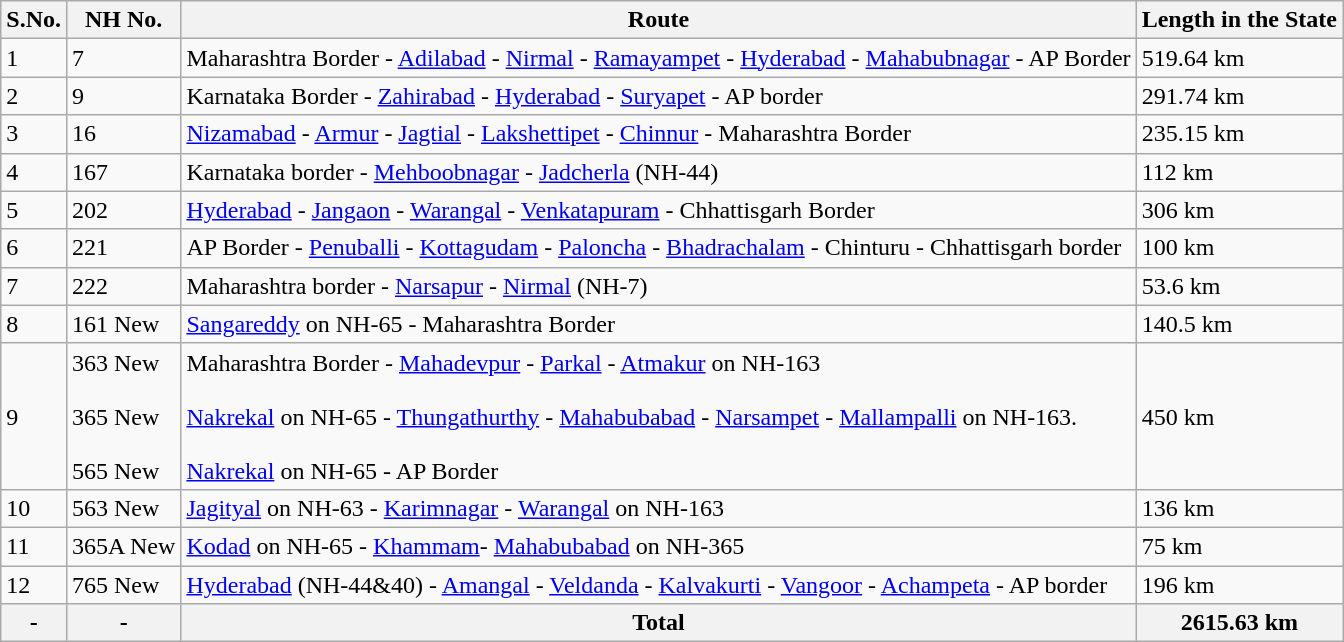<table class="wikitable">
<tr>
<th>S.No.</th>
<th>NH No.</th>
<th>Route</th>
<th>Length in the State</th>
</tr>
<tr>
<td>1</td>
<td>7</td>
<td>Maharashtra Border - <a href='#'>Adilabad</a> - <a href='#'>Nirmal</a> - <a href='#'>Ramayampet</a> - <a href='#'>Hyderabad</a> - <a href='#'>Mahabubnagar</a> - AP Border</td>
<td>519.64 km</td>
</tr>
<tr>
<td>2</td>
<td>9</td>
<td>Karnataka Border - <a href='#'>Zahirabad</a> - <a href='#'>Hyderabad</a> - <a href='#'>Suryapet</a> - AP border</td>
<td>291.74 km</td>
</tr>
<tr>
<td>3</td>
<td>16</td>
<td><a href='#'>Nizamabad</a> - <a href='#'>Armur</a> - <a href='#'>Jagtial</a> - <a href='#'>Lakshettipet</a> - <a href='#'>Chinnur</a> - Maharashtra Border</td>
<td>235.15 km</td>
</tr>
<tr>
<td>4</td>
<td>167</td>
<td>Karnataka border - <a href='#'>Mehboobnagar</a> - <a href='#'>Jadcherla</a> (NH-44)</td>
<td>112 km</td>
</tr>
<tr>
<td>5</td>
<td>202</td>
<td><a href='#'>Hyderabad</a> - <a href='#'>Jangaon</a> - <a href='#'>Warangal</a> - <a href='#'>Venkatapuram</a> - Chhattisgarh Border</td>
<td>306 km</td>
</tr>
<tr>
<td>6</td>
<td>221</td>
<td>AP Border - <a href='#'>Penuballi</a> - <a href='#'>Kottagudam</a> - <a href='#'>Paloncha</a> - <a href='#'>Bhadrachalam</a> - Chinturu - Chhattisgarh border</td>
<td>100 km</td>
</tr>
<tr>
<td>7</td>
<td>222</td>
<td>Maharashtra border - <a href='#'>Narsapur</a> - <a href='#'>Nirmal</a> (NH-7)</td>
<td>53.6 km</td>
</tr>
<tr>
<td>8</td>
<td>161 New</td>
<td><a href='#'>Sangareddy</a> on NH-65 - Maharashtra Border</td>
<td>140.5 km</td>
</tr>
<tr>
<td>9</td>
<td>363 New <br><br> 365 New <br><br> 565 New</td>
<td>Maharashtra Border - <a href='#'>Mahadevpur</a> - <a href='#'>Parkal</a> - <a href='#'>Atmakur</a> on NH-163 <br><br><a href='#'>Nakrekal</a> on NH-65 - <a href='#'>Thungathurthy</a> - <a href='#'>Mahabubabad</a> - <a href='#'>Narsampet</a> - <a href='#'>Mallampalli</a> on NH-163. <br><br> <a href='#'>Nakrekal</a> on NH-65 - AP Border</td>
<td>450 km</td>
</tr>
<tr>
<td>10</td>
<td>563 New</td>
<td><a href='#'>Jagityal</a> on NH-63 - <a href='#'>Karimnagar</a> - <a href='#'>Warangal</a> on NH-163</td>
<td>136 km</td>
</tr>
<tr>
<td>11</td>
<td>365A New</td>
<td><a href='#'>Kodad</a> on NH-65 - <a href='#'>Khammam</a>- <a href='#'>Mahabubabad</a> on NH-365</td>
<td>75 km</td>
</tr>
<tr>
<td>12</td>
<td>765 New</td>
<td><a href='#'>Hyderabad</a> (NH-44&40) - <a href='#'>Amangal</a> - <a href='#'>Veldanda</a> - <a href='#'>Kalvakurti</a> - <a href='#'>Vangoor</a> - <a href='#'>Achampeta</a> - AP border</td>
<td>196 km</td>
</tr>
<tr>
<th>-</th>
<th>-</th>
<th>Total</th>
<th>2615.63 km</th>
</tr>
</table>
